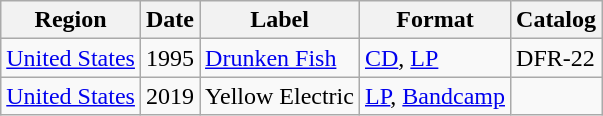<table class="wikitable">
<tr>
<th>Region</th>
<th>Date</th>
<th>Label</th>
<th>Format</th>
<th>Catalog</th>
</tr>
<tr>
<td><a href='#'>United States</a></td>
<td>1995</td>
<td><a href='#'>Drunken Fish</a></td>
<td><a href='#'>CD</a>, <a href='#'>LP</a></td>
<td>DFR-22</td>
</tr>
<tr>
<td><a href='#'>United States</a></td>
<td>2019</td>
<td>Yellow Electric</td>
<td><a href='#'>LP</a>, <a href='#'>Bandcamp</a></td>
</tr>
</table>
